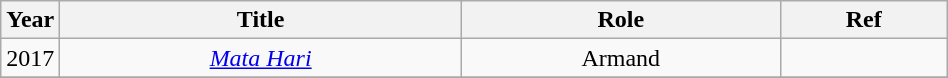<table class="wikitable" style="text-align:center; width:50%">
<tr>
<th width="10">Year</th>
<th>Title</th>
<th>Role</th>
<th>Ref</th>
</tr>
<tr>
<td>2017</td>
<td><em><a href='#'>Mata Hari</a></em></td>
<td>Armand</td>
<td></td>
</tr>
<tr>
</tr>
</table>
